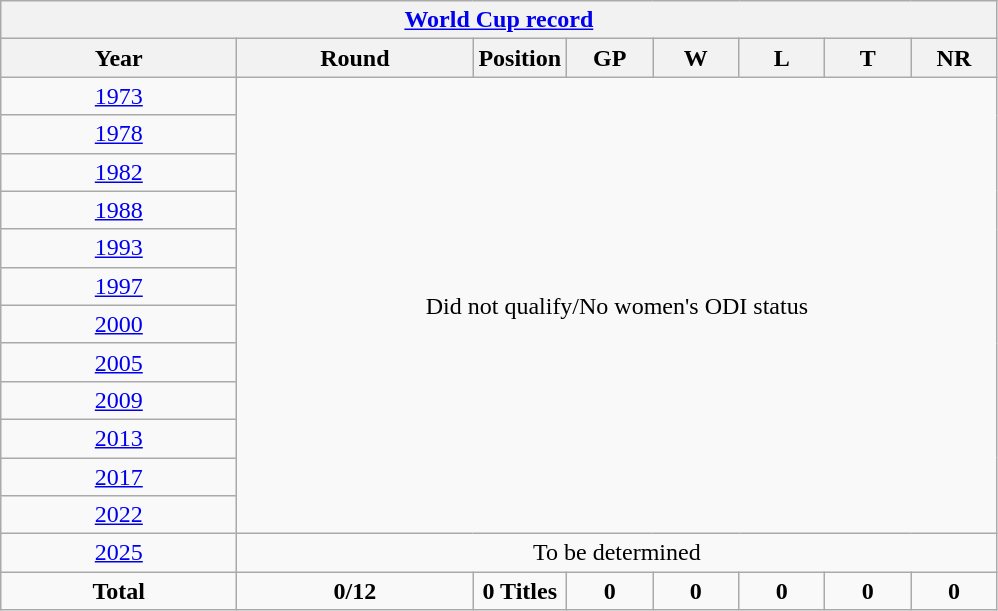<table class="wikitable" style="text-align: center;">
<tr>
<th colspan=8><a href='#'>World Cup record</a></th>
</tr>
<tr>
<th width=150>Year</th>
<th width=150>Round</th>
<th width=50>Position</th>
<th width=50>GP</th>
<th width=50>W</th>
<th width=50>L</th>
<th width=50>T</th>
<th width=50>NR</th>
</tr>
<tr>
<td> <a href='#'>1973</a></td>
<td colspan=7  rowspan=12>Did not qualify/No women's ODI status</td>
</tr>
<tr>
<td> <a href='#'>1978</a></td>
</tr>
<tr>
<td> <a href='#'>1982</a></td>
</tr>
<tr>
<td> <a href='#'>1988</a></td>
</tr>
<tr>
<td> <a href='#'>1993</a></td>
</tr>
<tr>
<td> <a href='#'>1997</a></td>
</tr>
<tr>
<td> <a href='#'>2000</a></td>
</tr>
<tr>
<td> <a href='#'>2005</a></td>
</tr>
<tr>
<td> <a href='#'>2009</a></td>
</tr>
<tr>
<td> <a href='#'>2013</a></td>
</tr>
<tr>
<td> <a href='#'>2017</a></td>
</tr>
<tr>
<td> <a href='#'>2022</a></td>
</tr>
<tr>
<td> <a href='#'>2025</a></td>
<td colspan=8>To be determined</td>
</tr>
<tr>
<td><strong>Total</strong></td>
<td><strong>0/12</strong></td>
<td><strong>0 Titles</strong></td>
<td><strong>0</strong></td>
<td><strong>0</strong></td>
<td><strong>0</strong></td>
<td><strong>0</strong></td>
<td><strong>0</strong></td>
</tr>
</table>
